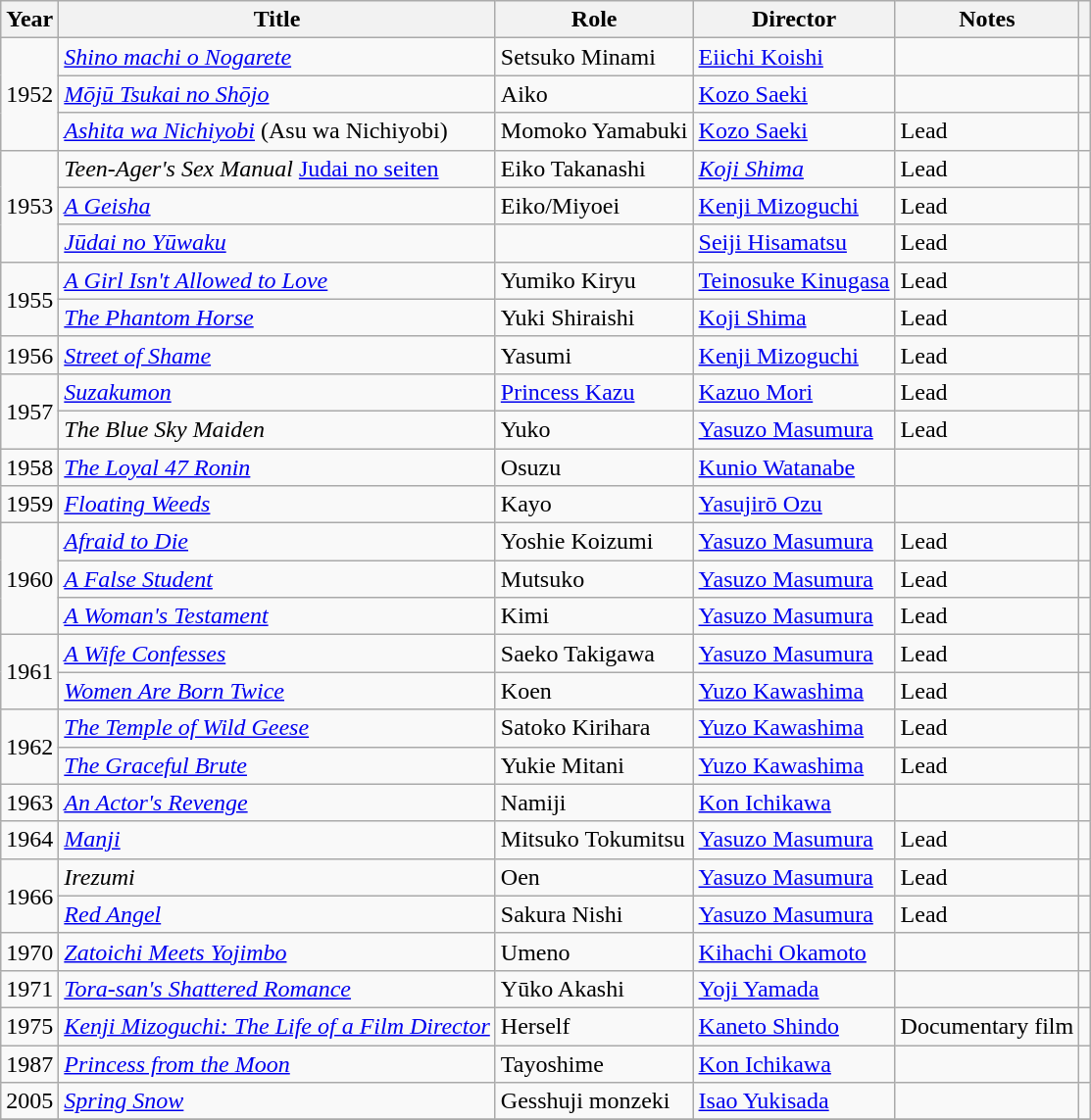<table class="wikitable sortable">
<tr>
<th>Year</th>
<th>Title</th>
<th>Role</th>
<th>Director</th>
<th>Notes</th>
<th class="unsortable"></th>
</tr>
<tr>
<td rowspan=3>1952</td>
<td><em><a href='#'>Shino machi o Nogarete</a></em></td>
<td>Setsuko Minami</td>
<td><a href='#'>Eiichi Koishi</a></td>
<td></td>
<td></td>
</tr>
<tr>
<td><em><a href='#'>Mōjū Tsukai no Shōjo</a></em></td>
<td>Aiko</td>
<td><a href='#'>Kozo Saeki</a></td>
<td></td>
<td></td>
</tr>
<tr>
<td><em><a href='#'>Ashita wa Nichiyobi</a></em> (Asu wa Nichiyobi)</td>
<td>Momoko Yamabuki</td>
<td><a href='#'>Kozo Saeki</a></td>
<td>Lead</td>
<td></td>
</tr>
<tr>
<td rowspan=3>1953</td>
<td><em>Teen-Ager's Sex Manual</em> <a href='#'>Judai no seiten</a></td>
<td>Eiko Takanashi</td>
<td><em><a href='#'>Koji Shima</a></em></td>
<td>Lead</td>
<td></td>
</tr>
<tr>
<td><em><a href='#'>A Geisha</a></em></td>
<td>Eiko/Miyoei</td>
<td><a href='#'>Kenji Mizoguchi</a></td>
<td>Lead</td>
<td></td>
</tr>
<tr>
<td><em><a href='#'>Jūdai no Yūwaku</a></em></td>
<td></td>
<td><a href='#'>Seiji Hisamatsu</a></td>
<td>Lead</td>
<td></td>
</tr>
<tr>
<td rowspan=2>1955</td>
<td><em><a href='#'>A Girl Isn't Allowed to Love</a></em></td>
<td>Yumiko Kiryu</td>
<td><a href='#'>Teinosuke Kinugasa</a></td>
<td>Lead</td>
<td></td>
</tr>
<tr>
<td><em><a href='#'>The Phantom Horse</a></em></td>
<td>Yuki Shiraishi</td>
<td><a href='#'>Koji Shima</a></td>
<td>Lead</td>
<td></td>
</tr>
<tr>
<td>1956</td>
<td><em><a href='#'>Street of Shame</a></em></td>
<td>Yasumi</td>
<td><a href='#'>Kenji Mizoguchi</a></td>
<td>Lead</td>
<td></td>
</tr>
<tr>
<td rowspan=2>1957</td>
<td><em><a href='#'>Suzakumon</a></em></td>
<td><a href='#'>Princess Kazu</a></td>
<td><a href='#'>Kazuo Mori</a></td>
<td>Lead</td>
<td></td>
</tr>
<tr>
<td><em>The Blue Sky Maiden</em></td>
<td>Yuko</td>
<td><a href='#'>Yasuzo Masumura</a></td>
<td>Lead</td>
<td></td>
</tr>
<tr>
<td>1958</td>
<td><em><a href='#'>The Loyal 47 Ronin</a></em></td>
<td>Osuzu</td>
<td><a href='#'>Kunio Watanabe</a></td>
<td></td>
<td></td>
</tr>
<tr>
<td>1959</td>
<td><em><a href='#'>Floating Weeds</a></em></td>
<td>Kayo</td>
<td><a href='#'>Yasujirō Ozu</a></td>
<td></td>
<td></td>
</tr>
<tr>
<td rowspan=3>1960</td>
<td><em><a href='#'>Afraid to Die</a></em></td>
<td>Yoshie Koizumi</td>
<td><a href='#'>Yasuzo Masumura</a></td>
<td>Lead</td>
<td></td>
</tr>
<tr>
<td><em><a href='#'>A False Student</a></em></td>
<td>Mutsuko</td>
<td><a href='#'>Yasuzo Masumura</a></td>
<td>Lead</td>
<td></td>
</tr>
<tr>
<td><em><a href='#'>A Woman's Testament</a></em></td>
<td>Kimi</td>
<td><a href='#'>Yasuzo Masumura</a></td>
<td>Lead</td>
<td></td>
</tr>
<tr>
<td rowspan=2>1961</td>
<td><em><a href='#'>A Wife Confesses</a></em></td>
<td>Saeko Takigawa</td>
<td><a href='#'>Yasuzo Masumura</a></td>
<td>Lead</td>
<td></td>
</tr>
<tr>
<td><em><a href='#'>Women Are Born Twice</a></em></td>
<td>Koen</td>
<td><a href='#'>Yuzo Kawashima</a></td>
<td>Lead</td>
<td></td>
</tr>
<tr>
<td rowspan=2>1962</td>
<td><em><a href='#'>The Temple of Wild Geese</a></em></td>
<td>Satoko Kirihara</td>
<td><a href='#'>Yuzo Kawashima</a></td>
<td>Lead</td>
<td></td>
</tr>
<tr>
<td><em><a href='#'>The Graceful Brute </a></em></td>
<td>Yukie Mitani</td>
<td><a href='#'>Yuzo Kawashima</a></td>
<td>Lead</td>
<td></td>
</tr>
<tr>
<td>1963</td>
<td><em><a href='#'>An Actor's Revenge</a></em></td>
<td>Namiji</td>
<td><a href='#'>Kon Ichikawa</a></td>
<td></td>
<td></td>
</tr>
<tr>
<td>1964</td>
<td><em><a href='#'>Manji</a></em></td>
<td>Mitsuko Tokumitsu</td>
<td><a href='#'>Yasuzo Masumura</a></td>
<td>Lead</td>
<td></td>
</tr>
<tr>
<td rowspan=2>1966</td>
<td><em>Irezumi</em></td>
<td>Oen</td>
<td><a href='#'>Yasuzo Masumura</a></td>
<td>Lead</td>
<td></td>
</tr>
<tr>
<td><em><a href='#'>Red Angel</a></em></td>
<td>Sakura Nishi</td>
<td><a href='#'>Yasuzo Masumura</a></td>
<td>Lead</td>
<td></td>
</tr>
<tr>
<td>1970</td>
<td><em><a href='#'>Zatoichi Meets Yojimbo</a></em></td>
<td>Umeno</td>
<td><a href='#'>Kihachi Okamoto</a></td>
<td></td>
<td></td>
</tr>
<tr>
<td>1971</td>
<td><em><a href='#'>Tora-san's Shattered Romance</a></em></td>
<td>Yūko Akashi</td>
<td><a href='#'>Yoji Yamada</a></td>
<td></td>
<td></td>
</tr>
<tr>
<td>1975</td>
<td><em><a href='#'>Kenji Mizoguchi: The Life of a Film Director</a></em></td>
<td>Herself</td>
<td><a href='#'>Kaneto Shindo</a></td>
<td>Documentary film</td>
<td></td>
</tr>
<tr>
<td>1987</td>
<td><em><a href='#'>Princess from the Moon</a></em></td>
<td>Tayoshime</td>
<td><a href='#'>Kon Ichikawa</a></td>
<td></td>
<td></td>
</tr>
<tr>
<td>2005</td>
<td><em><a href='#'>Spring Snow</a></em></td>
<td>Gesshuji monzeki</td>
<td><a href='#'>Isao Yukisada</a></td>
<td></td>
<td></td>
</tr>
<tr>
</tr>
</table>
